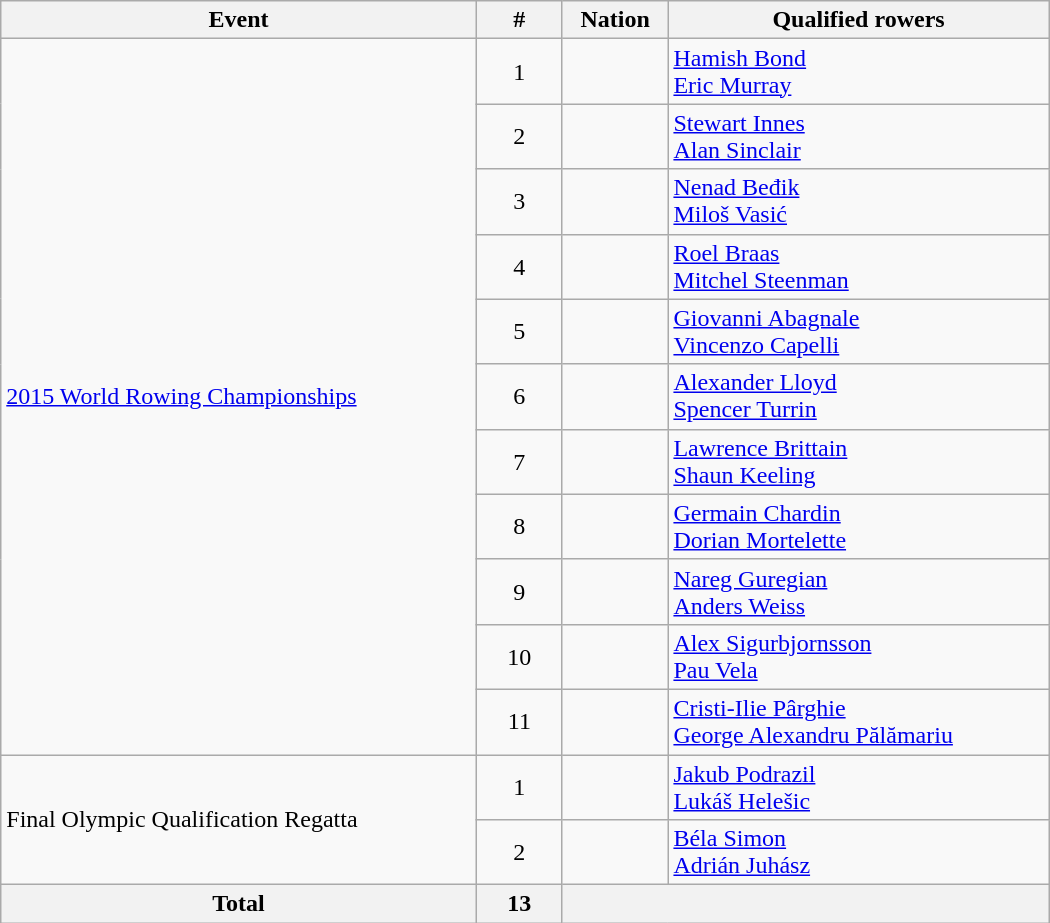<table class="wikitable"  style="width:700px; text-align:center;">
<tr>
<th>Event</th>
<th width=50>#</th>
<th>Nation</th>
<th>Qualified rowers</th>
</tr>
<tr>
<td rowspan=11 align=left><a href='#'>2015 World Rowing Championships</a></td>
<td>1</td>
<td align=left></td>
<td align=left><a href='#'>Hamish Bond</a><br><a href='#'>Eric Murray</a></td>
</tr>
<tr>
<td>2</td>
<td align=left></td>
<td align=left><a href='#'>Stewart Innes</a><br><a href='#'>Alan Sinclair</a></td>
</tr>
<tr>
<td>3</td>
<td align=left></td>
<td align=left><a href='#'>Nenad Beđik</a><br><a href='#'>Miloš Vasić</a></td>
</tr>
<tr>
<td>4</td>
<td align=left></td>
<td align=left><a href='#'>Roel Braas</a><br><a href='#'>Mitchel Steenman</a></td>
</tr>
<tr>
<td>5</td>
<td align=left></td>
<td align=left><a href='#'>Giovanni Abagnale</a><br><a href='#'>Vincenzo Capelli</a></td>
</tr>
<tr>
<td>6</td>
<td align=left></td>
<td align=left><a href='#'>Alexander Lloyd</a><br><a href='#'>Spencer Turrin</a></td>
</tr>
<tr>
<td>7</td>
<td align=left></td>
<td align=left><a href='#'>Lawrence Brittain</a><br><a href='#'>Shaun Keeling</a></td>
</tr>
<tr>
<td>8</td>
<td align=left></td>
<td align=left><a href='#'>Germain Chardin</a><br><a href='#'>Dorian Mortelette</a></td>
</tr>
<tr>
<td>9</td>
<td align=left></td>
<td align=left><a href='#'>Nareg Guregian</a><br><a href='#'>Anders Weiss</a></td>
</tr>
<tr>
<td>10</td>
<td align=left></td>
<td align=left><a href='#'>Alex Sigurbjornsson</a><br><a href='#'>Pau Vela</a></td>
</tr>
<tr>
<td>11</td>
<td align=left></td>
<td align=left><a href='#'>Cristi-Ilie Pârghie</a><br><a href='#'>George Alexandru Pălămariu</a></td>
</tr>
<tr>
<td rowspan=2 align=left>Final Olympic Qualification Regatta</td>
<td>1</td>
<td align=left></td>
<td align=left><a href='#'>Jakub Podrazil</a><br><a href='#'>Lukáš Helešic</a></td>
</tr>
<tr>
<td>2</td>
<td align=left></td>
<td align=left><a href='#'>Béla Simon</a><br><a href='#'>Adrián Juhász</a></td>
</tr>
<tr>
<th>Total</th>
<th>13</th>
<th colspan=2></th>
</tr>
</table>
